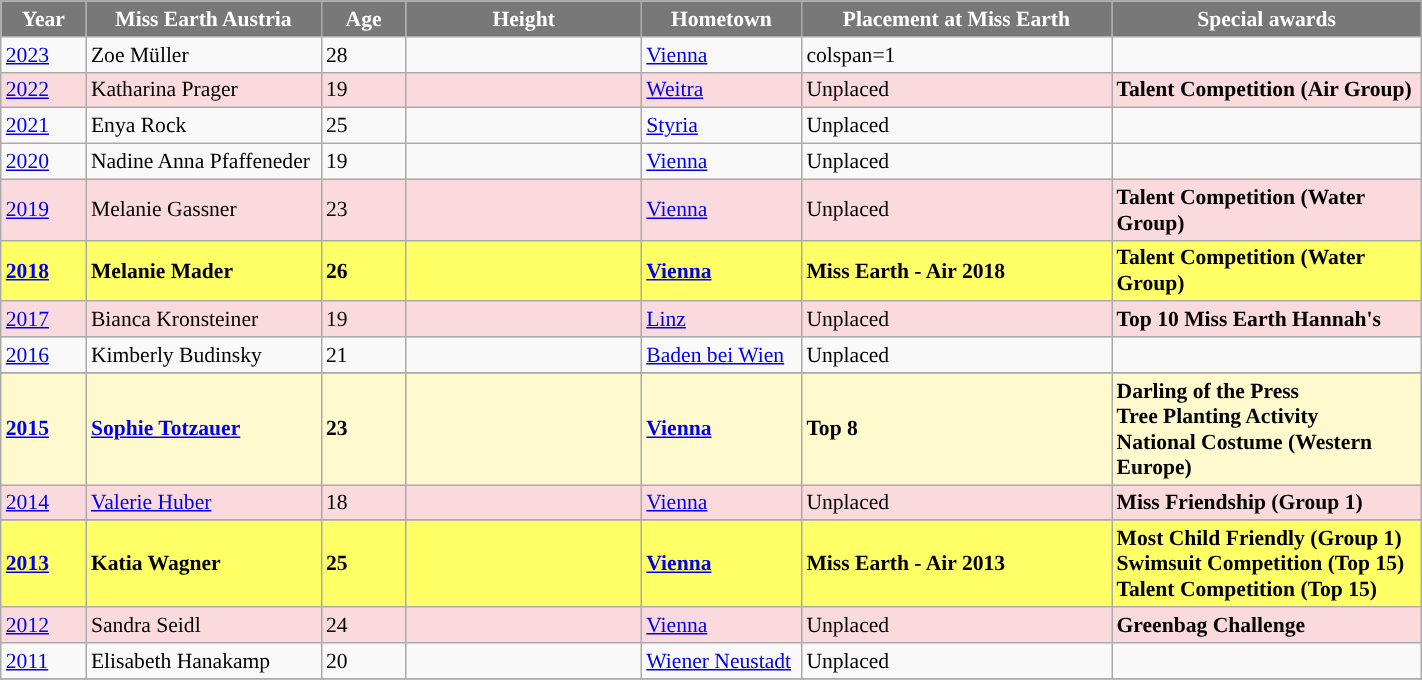<table class="wikitable sortable" style="font-size: 90%;">
<tr>
<th width="50" style="background-color:#787878;color:#FFFFFF;">Year</th>
<th width="150" style="background-color:#787878;color:#FFFFFF;">Miss Earth Austria</th>
<th width="50" style="background-color:#787878;color:#FFFFFF;">Age</th>
<th width="150" style="background-color:#787878;color:#FFFFFF;">Height</th>
<th width="100" style="background-color:#787878;color:#FFFFFF;">Hometown</th>
<th width="200" style="background-color:#787878;color:#FFFFFF;">Placement at Miss Earth</th>
<th width="200" style="background-color:#787878;color:#FFFFFF;">Special awards</th>
</tr>
<tr>
<td><a href='#'>2023</a></td>
<td>Zoe Müller</td>
<td>28</td>
<td></td>
<td><a href='#'>Vienna</a></td>
<td>colspan=1 </td>
<td></td>
</tr>
<tr style="background-color:#FADADD;">
<td><a href='#'>2022</a></td>
<td>Katharina Prager</td>
<td>19</td>
<td></td>
<td><a href='#'>Weitra</a></td>
<td>Unplaced</td>
<td><strong> Talent Competition (Air Group)</strong></td>
</tr>
<tr>
<td><a href='#'>2021</a></td>
<td>Enya Rock</td>
<td>25</td>
<td></td>
<td><a href='#'>Styria</a></td>
<td>Unplaced</td>
<td></td>
</tr>
<tr>
<td><a href='#'>2020</a></td>
<td>Nadine Anna Pfaffeneder</td>
<td>19</td>
<td></td>
<td><a href='#'>Vienna</a></td>
<td>Unplaced</td>
<td></td>
</tr>
<tr style="background-color:#FADADD;">
<td><a href='#'>2019</a></td>
<td>Melanie Gassner</td>
<td>23</td>
<td></td>
<td><a href='#'>Vienna</a></td>
<td>Unplaced</td>
<td><strong> Talent Competition (Water Group)</strong></td>
</tr>
<tr style="background-color:#FFFF66; font-weight: bold">
<td><a href='#'>2018</a></td>
<td>Melanie Mader</td>
<td>26</td>
<td></td>
<td><a href='#'>Vienna</a></td>
<td>Miss Earth - Air 2018</td>
<td> Talent Competition (Water Group)</td>
</tr>
<tr style="background-color:#FADADD;">
<td><a href='#'>2017</a></td>
<td>Bianca Kronsteiner</td>
<td>19</td>
<td></td>
<td><a href='#'>Linz</a></td>
<td>Unplaced</td>
<td><strong>Top 10 Miss Earth Hannah's</strong></td>
</tr>
<tr>
<td><a href='#'>2016</a></td>
<td>Kimberly Budinsky</td>
<td>21</td>
<td></td>
<td><a href='#'>Baden bei Wien</a></td>
<td>Unplaced</td>
<td></td>
</tr>
<tr>
</tr>
<tr style="background-color:#FFFACD; font-weight: bold">
<td><a href='#'>2015</a></td>
<td><a href='#'>Sophie Totzauer</a></td>
<td>23</td>
<td></td>
<td><a href='#'>Vienna</a></td>
<td>Top 8</td>
<td> Darling of the Press <br> Tree Planting Activity <br>  National Costume (Western Europe)</td>
</tr>
<tr style="background-color:#FADADD;">
<td><a href='#'>2014</a></td>
<td><a href='#'>Valerie Huber</a></td>
<td>18</td>
<td></td>
<td><a href='#'>Vienna</a></td>
<td>Unplaced</td>
<td><strong> Miss Friendship (Group 1)</strong></td>
</tr>
<tr>
</tr>
<tr style="background-color:#FFFF66; font-weight: bold">
<td><a href='#'>2013</a></td>
<td>Katia Wagner</td>
<td>25</td>
<td></td>
<td><a href='#'>Vienna</a></td>
<td>Miss Earth - Air 2013</td>
<td> Most Child Friendly (Group 1)<br>Swimsuit Competition (Top 15)<br> Talent Competition (Top 15)</td>
</tr>
<tr style="background-color:#FADADD;">
<td><a href='#'>2012</a></td>
<td>Sandra Seidl</td>
<td>24</td>
<td></td>
<td><a href='#'>Vienna</a></td>
<td>Unplaced</td>
<td><strong> Greenbag Challenge</strong></td>
</tr>
<tr>
<td><a href='#'>2011</a></td>
<td>Elisabeth Hanakamp</td>
<td>20</td>
<td></td>
<td><a href='#'>Wiener Neustadt</a></td>
<td>Unplaced</td>
<td></td>
</tr>
<tr>
</tr>
</table>
